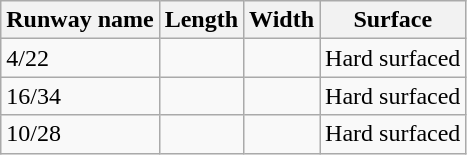<table class="wikitable">
<tr>
<th>Runway name</th>
<th>Length</th>
<th>Width</th>
<th>Surface</th>
</tr>
<tr>
<td>4/22</td>
<td></td>
<td></td>
<td>Hard surfaced</td>
</tr>
<tr>
<td>16/34</td>
<td></td>
<td></td>
<td>Hard surfaced</td>
</tr>
<tr>
<td>10/28</td>
<td></td>
<td></td>
<td>Hard surfaced</td>
</tr>
</table>
